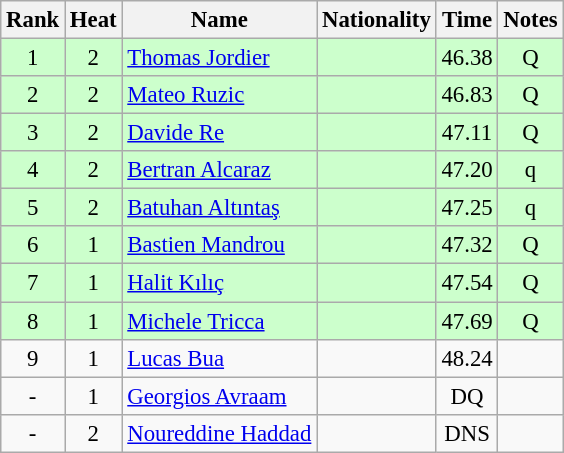<table class="wikitable sortable" style="text-align:center;font-size:95%">
<tr>
<th>Rank</th>
<th>Heat</th>
<th>Name</th>
<th>Nationality</th>
<th>Time</th>
<th>Notes</th>
</tr>
<tr bgcolor=ccffcc>
<td>1</td>
<td>2</td>
<td align=left><a href='#'>Thomas Jordier</a></td>
<td align=left></td>
<td>46.38</td>
<td>Q</td>
</tr>
<tr bgcolor=ccffcc>
<td>2</td>
<td>2</td>
<td align=left><a href='#'>Mateo Ruzic</a></td>
<td align=left></td>
<td>46.83</td>
<td>Q</td>
</tr>
<tr bgcolor=ccffcc>
<td>3</td>
<td>2</td>
<td align=left><a href='#'>Davide Re</a></td>
<td align=left></td>
<td>47.11</td>
<td>Q</td>
</tr>
<tr bgcolor=ccffcc>
<td>4</td>
<td>2</td>
<td align=left><a href='#'>Bertran Alcaraz</a></td>
<td align=left></td>
<td>47.20</td>
<td>q</td>
</tr>
<tr bgcolor=ccffcc>
<td>5</td>
<td>2</td>
<td align=left><a href='#'>Batuhan Altıntaş</a></td>
<td align=left></td>
<td>47.25</td>
<td>q</td>
</tr>
<tr bgcolor=ccffcc>
<td>6</td>
<td>1</td>
<td align=left><a href='#'>Bastien Mandrou</a></td>
<td align=left></td>
<td>47.32</td>
<td>Q</td>
</tr>
<tr bgcolor=ccffcc>
<td>7</td>
<td>1</td>
<td align=left><a href='#'>Halit Kılıç</a></td>
<td align=left></td>
<td>47.54</td>
<td>Q</td>
</tr>
<tr bgcolor=ccffcc>
<td>8</td>
<td>1</td>
<td align=left><a href='#'>Michele Tricca</a></td>
<td align=left></td>
<td>47.69</td>
<td>Q</td>
</tr>
<tr>
<td>9</td>
<td>1</td>
<td align=left><a href='#'>Lucas Bua</a></td>
<td align=left></td>
<td>48.24</td>
<td></td>
</tr>
<tr>
<td>-</td>
<td>1</td>
<td align=left><a href='#'>Georgios Avraam</a></td>
<td align=left></td>
<td>DQ</td>
<td></td>
</tr>
<tr>
<td>-</td>
<td>2</td>
<td align=left><a href='#'>Noureddine Haddad</a></td>
<td align=left></td>
<td>DNS</td>
<td></td>
</tr>
</table>
